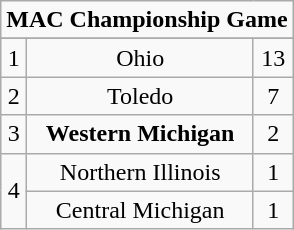<table class="wikitable">
<tr align="center">
<td align="center" Colspan="3"><strong>MAC Championship Game</strong></td>
</tr>
<tr align="center">
</tr>
<tr align="center">
<td>1</td>
<td>Ohio</td>
<td>13</td>
</tr>
<tr align="center">
<td>2</td>
<td>Toledo</td>
<td>7</td>
</tr>
<tr align="center">
<td>3</td>
<td><strong>Western Michigan</strong></td>
<td>2</td>
</tr>
<tr align="center">
<td rowspan=2>4</td>
<td>Northern Illinois</td>
<td>1</td>
</tr>
<tr align="center">
<td>Central Michigan</td>
<td>1</td>
</tr>
</table>
